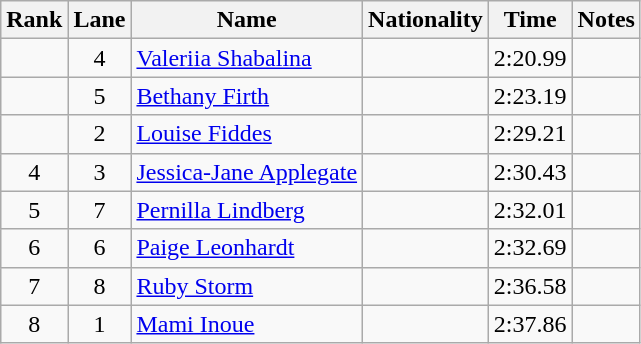<table class="wikitable sortable" style="text-align:center">
<tr>
<th>Rank</th>
<th>Lane</th>
<th>Name</th>
<th>Nationality</th>
<th>Time</th>
<th>Notes</th>
</tr>
<tr>
<td></td>
<td>4</td>
<td align=left><a href='#'>Valeriia Shabalina</a></td>
<td align=left></td>
<td>2:20.99</td>
<td></td>
</tr>
<tr>
<td></td>
<td>5</td>
<td align=left><a href='#'>Bethany Firth</a></td>
<td align=left></td>
<td>2:23.19</td>
<td></td>
</tr>
<tr>
<td></td>
<td>2</td>
<td align=left><a href='#'>Louise Fiddes</a></td>
<td align=left></td>
<td>2:29.21</td>
<td></td>
</tr>
<tr>
<td>4</td>
<td>3</td>
<td align=left><a href='#'>Jessica-Jane Applegate</a></td>
<td align=left></td>
<td>2:30.43</td>
<td></td>
</tr>
<tr>
<td>5</td>
<td>7</td>
<td align=left><a href='#'>Pernilla Lindberg</a></td>
<td align=left></td>
<td>2:32.01</td>
<td></td>
</tr>
<tr>
<td>6</td>
<td>6</td>
<td align=left><a href='#'>Paige Leonhardt</a></td>
<td align=left></td>
<td>2:32.69</td>
<td></td>
</tr>
<tr>
<td>7</td>
<td>8</td>
<td align=left><a href='#'>Ruby Storm</a></td>
<td align=left></td>
<td>2:36.58</td>
<td></td>
</tr>
<tr>
<td>8</td>
<td>1</td>
<td align=left><a href='#'>Mami Inoue</a></td>
<td align=left></td>
<td>2:37.86</td>
<td></td>
</tr>
</table>
